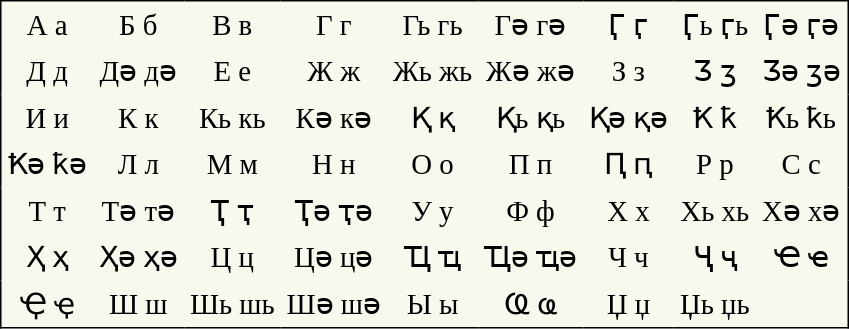<table cellpadding=4 class="Unicode" style="font-size:larger; text-align:center; border-color:black; border-width:1px; border-style:solid; border-collapse:collapse; background-color:#F8F8EF;" summary="Sixty-two letters of the Abkhaz alphabet, capital and small">
<tr>
<td>А а</td>
<td>Б б</td>
<td>В в</td>
<td>Г г</td>
<td>Гь гь</td>
<td>Гә гә</td>
<td>Ӷ ӷ</td>
<td>Ӷь ӷь</td>
<td>Ӷә ӷә</td>
</tr>
<tr>
<td>Д д</td>
<td>Дә дә</td>
<td>Е е</td>
<td>Ж ж</td>
<td>Жь жь</td>
<td>Жә жә</td>
<td>З з</td>
<td>Ӡ ӡ</td>
<td>Ӡә ӡә</td>
</tr>
<tr>
<td>И и</td>
<td>К к</td>
<td>Кь кь</td>
<td>Кә кә</td>
<td>Қ қ</td>
<td>Қь қь</td>
<td>Қә қә</td>
<td>Ҟ ҟ</td>
<td>Ҟь ҟь</td>
</tr>
<tr>
<td>Ҟә ҟә</td>
<td>Л л</td>
<td>М м</td>
<td>Н н</td>
<td>О о</td>
<td>П п</td>
<td>Ԥ ԥ</td>
<td>Р р</td>
<td>С с</td>
</tr>
<tr>
<td>Т т</td>
<td>Тә тә</td>
<td>Ҭ ҭ</td>
<td>Ҭә ҭә</td>
<td>У у</td>
<td>Ф ф</td>
<td>Х х</td>
<td>Хь хь</td>
<td>Хә хә</td>
</tr>
<tr>
<td>Ҳ ҳ</td>
<td>Ҳә ҳә</td>
<td>Ц ц</td>
<td>Цә цә</td>
<td>Ҵ ҵ</td>
<td>Ҵә ҵә</td>
<td>Ч ч</td>
<td>Ҷ ҷ</td>
<td>Ҽ ҽ</td>
</tr>
<tr>
<td>Ҿ ҿ</td>
<td>Ш ш</td>
<td>Шь шь</td>
<td>Шә шә</td>
<td>Ы ы</td>
<td>Ҩ ҩ</td>
<td>Џ џ</td>
<td>Џь џь</td>
</tr>
</table>
